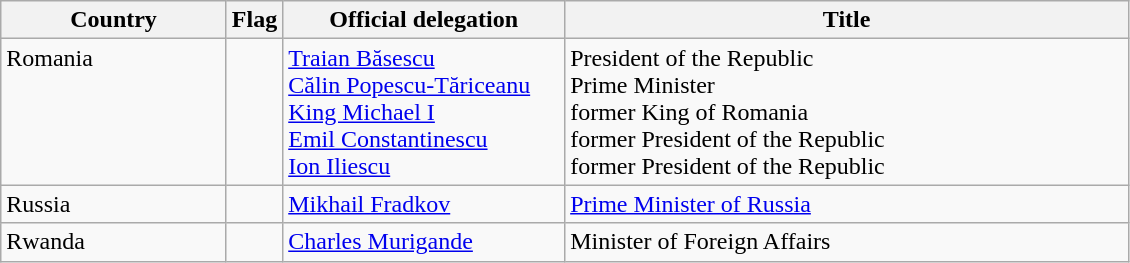<table class="wikitable">
<tr>
<th style="width:20%;">Country</th>
<th>Flag</th>
<th style="width:25%;">Official delegation</th>
<th style="width:50%;">Title</th>
</tr>
<tr valign="top">
<td>Romania</td>
<td></td>
<td><a href='#'>Traian Băsescu</a><br><a href='#'>Călin Popescu-Tăriceanu</a><br><a href='#'>King Michael I</a><br><a href='#'>Emil Constantinescu</a><br><a href='#'>Ion Iliescu</a></td>
<td>President of the Republic<br>Prime Minister<br>former King of Romania<br>former President of the Republic<br>former President of the Republic</td>
</tr>
<tr valign="top">
<td>Russia</td>
<td></td>
<td><a href='#'>Mikhail Fradkov</a></td>
<td><a href='#'>Prime Minister of Russia</a></td>
</tr>
<tr valign="top">
<td>Rwanda</td>
<td></td>
<td><a href='#'>Charles Murigande</a></td>
<td>Minister of Foreign Affairs</td>
</tr>
</table>
